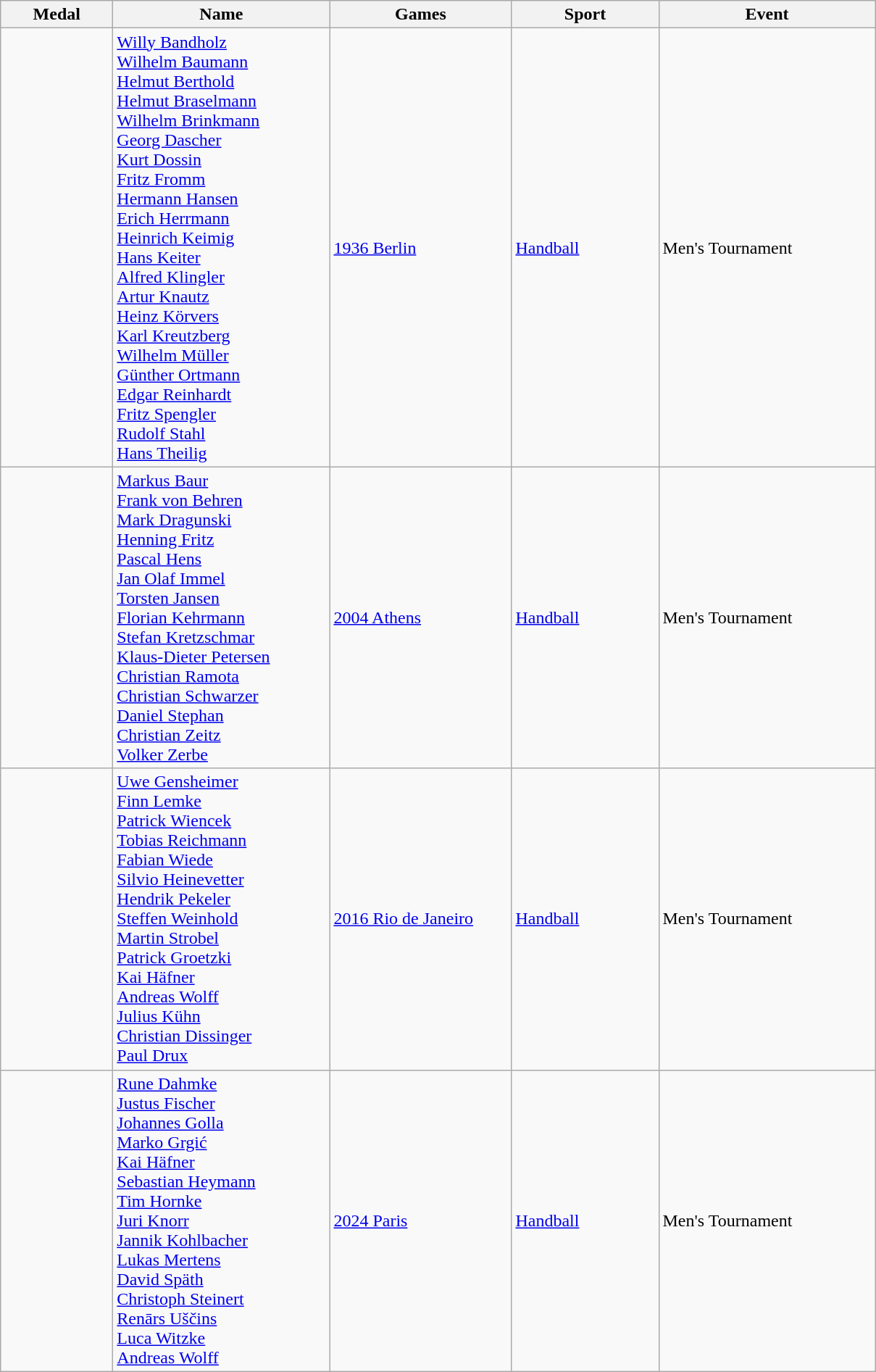<table class="wikitable sortable">
<tr>
<th style="width:6em">Medal</th>
<th style="width:12em">Name</th>
<th style="width:10em">Games</th>
<th style="width:8em">Sport</th>
<th style="width:12em">Event</th>
</tr>
<tr>
<td></td>
<td><a href='#'>Willy Bandholz</a><br><a href='#'>Wilhelm Baumann</a><br><a href='#'>Helmut Berthold</a><br><a href='#'>Helmut Braselmann</a><br><a href='#'>Wilhelm Brinkmann</a><br><a href='#'>Georg Dascher</a><br><a href='#'>Kurt Dossin</a><br><a href='#'>Fritz Fromm</a><br><a href='#'>Hermann Hansen</a><br><a href='#'>Erich Herrmann</a><br><a href='#'>Heinrich Keimig</a><br><a href='#'>Hans Keiter</a><br><a href='#'>Alfred Klingler</a><br><a href='#'>Artur Knautz</a><br><a href='#'>Heinz Körvers</a><br><a href='#'>Karl Kreutzberg</a><br><a href='#'>Wilhelm Müller</a><br><a href='#'>Günther Ortmann</a><br><a href='#'>Edgar Reinhardt</a><br><a href='#'>Fritz Spengler</a><br><a href='#'>Rudolf Stahl</a><br><a href='#'>Hans Theilig</a></td>
<td> <a href='#'>1936 Berlin</a></td>
<td> <a href='#'>Handball</a></td>
<td>Men's Tournament</td>
</tr>
<tr>
<td></td>
<td><a href='#'>Markus Baur</a><br><a href='#'>Frank von Behren</a><br><a href='#'>Mark Dragunski</a><br><a href='#'>Henning Fritz</a><br><a href='#'>Pascal Hens</a><br><a href='#'>Jan Olaf Immel</a><br><a href='#'>Torsten Jansen</a><br><a href='#'>Florian Kehrmann</a><br><a href='#'>Stefan Kretzschmar</a><br><a href='#'>Klaus-Dieter Petersen</a><br><a href='#'>Christian Ramota</a><br><a href='#'>Christian Schwarzer</a><br><a href='#'>Daniel Stephan</a><br><a href='#'>Christian Zeitz</a><br><a href='#'>Volker Zerbe</a></td>
<td> <a href='#'>2004 Athens</a></td>
<td> <a href='#'>Handball</a></td>
<td>Men's Tournament</td>
</tr>
<tr>
<td></td>
<td><a href='#'>Uwe Gensheimer</a><br><a href='#'>Finn Lemke</a><br><a href='#'>Patrick Wiencek</a><br><a href='#'>Tobias Reichmann</a><br><a href='#'>Fabian Wiede</a><br><a href='#'>Silvio Heinevetter</a><br><a href='#'>Hendrik Pekeler</a><br><a href='#'>Steffen Weinhold</a><br><a href='#'>Martin Strobel</a><br><a href='#'>Patrick Groetzki</a><br><a href='#'>Kai Häfner</a><br><a href='#'>Andreas Wolff</a><br><a href='#'>Julius Kühn</a><br><a href='#'>Christian Dissinger</a><br><a href='#'>Paul Drux</a></td>
<td> <a href='#'>2016 Rio de Janeiro</a></td>
<td> <a href='#'>Handball</a></td>
<td>Men's Tournament</td>
</tr>
<tr>
<td></td>
<td><a href='#'>Rune Dahmke</a><br><a href='#'>Justus Fischer</a><br><a href='#'>Johannes Golla</a><br><a href='#'>Marko Grgić</a><br><a href='#'>Kai Häfner</a><br><a href='#'>Sebastian Heymann</a><br><a href='#'>Tim Hornke</a><br><a href='#'>Juri Knorr</a><br><a href='#'>Jannik Kohlbacher</a><br><a href='#'>Lukas Mertens</a><br><a href='#'>David Späth</a><br><a href='#'>Christoph Steinert</a><br><a href='#'>Renārs Uščins</a><br><a href='#'>Luca Witzke</a><br><a href='#'>Andreas Wolff</a></td>
<td> <a href='#'>2024 Paris</a></td>
<td> <a href='#'>Handball</a></td>
<td>Men's Tournament</td>
</tr>
</table>
